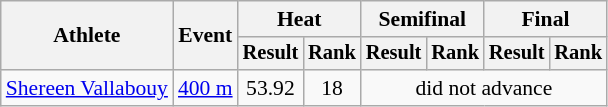<table class="wikitable" style="font-size:90%; text-align:center">
<tr>
<th rowspan=2>Athlete</th>
<th rowspan=2>Event</th>
<th colspan=2>Heat</th>
<th colspan=2>Semifinal</th>
<th colspan=2>Final</th>
</tr>
<tr style="font-size:95%">
<th>Result</th>
<th>Rank</th>
<th>Result</th>
<th>Rank</th>
<th>Result</th>
<th>Rank</th>
</tr>
<tr>
<td style="text-align:left"><a href='#'>Shereen Vallabouy</a></td>
<td style="text-align:left" rowspan=1><a href='#'>400 m</a></td>
<td>53.92</td>
<td>18</td>
<td colspan="4">did not advance</td>
</tr>
</table>
